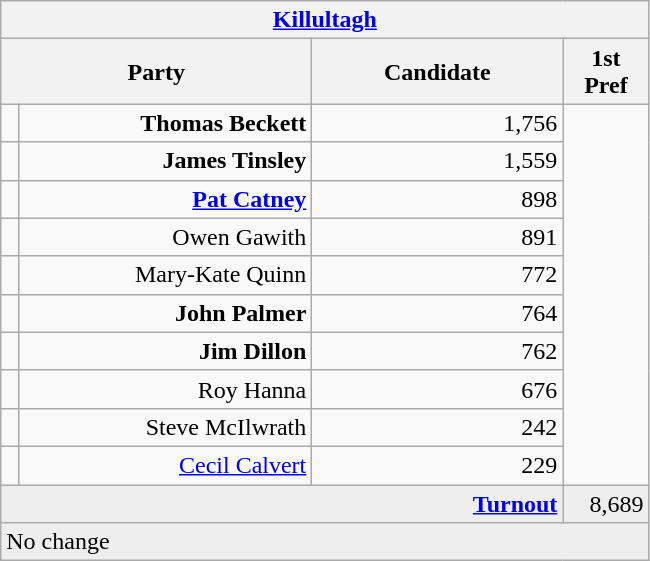<table class="wikitable">
<tr>
<th colspan="4" align="center"><a href='#'>Killultagh</a></th>
</tr>
<tr>
<th colspan="2" align="center" width=200>Party</th>
<th width=160>Candidate</th>
<th width=50>1st Pref</th>
</tr>
<tr>
<td></td>
<td align="right"><strong>Thomas Beckett</strong></td>
<td align="right">1,756</td>
</tr>
<tr>
<td></td>
<td align="right"><strong>James Tinsley</strong></td>
<td align="right">1,559</td>
</tr>
<tr>
<td></td>
<td align="right"><strong><a href='#'>Pat Catney</a></strong></td>
<td align="right">898</td>
</tr>
<tr>
<td></td>
<td align="right">Owen Gawith</td>
<td align="right">891</td>
</tr>
<tr>
<td></td>
<td align="right">Mary-Kate Quinn</td>
<td align="right">772</td>
</tr>
<tr>
<td></td>
<td align="right"><strong>John Palmer</strong></td>
<td align="right">764</td>
</tr>
<tr>
<td></td>
<td align="right"><strong>Jim Dillon</strong></td>
<td align="right">762</td>
</tr>
<tr>
<td></td>
<td align="right">Roy Hanna</td>
<td align="right">676</td>
</tr>
<tr>
<td></td>
<td align="right">Steve McIlwrath</td>
<td align="right">242</td>
</tr>
<tr>
<td></td>
<td align="right"><a href='#'>Cecil Calvert</a></td>
<td align="right">229</td>
</tr>
<tr bgcolor="EEEEEE">
<td colspan=3 align="right"><strong><a href='#'>Turnout</a></strong></td>
<td align="right">8,689</td>
</tr>
<tr>
<td colspan=4 bgcolor="EEEEEE">No change</td>
</tr>
</table>
